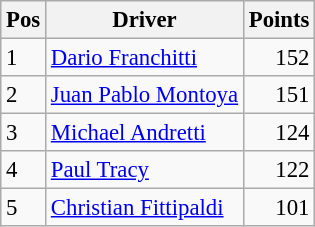<table class="wikitable" style="font-size: 95%;">
<tr>
<th>Pos</th>
<th>Driver</th>
<th>Points</th>
</tr>
<tr>
<td>1</td>
<td> <a href='#'>Dario Franchitti</a></td>
<td align="right">152</td>
</tr>
<tr>
<td>2</td>
<td> <a href='#'>Juan Pablo Montoya</a></td>
<td align="right">151</td>
</tr>
<tr>
<td>3</td>
<td> <a href='#'>Michael Andretti</a></td>
<td align="right">124</td>
</tr>
<tr>
<td>4</td>
<td> <a href='#'>Paul Tracy</a></td>
<td align="right">122</td>
</tr>
<tr>
<td>5</td>
<td> <a href='#'>Christian Fittipaldi</a></td>
<td align="right">101</td>
</tr>
</table>
